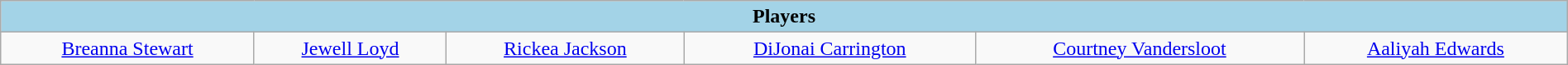<table class="wikitable" style="width:100%; text-align:center; font-size:100%">
<tr>
<th style="background:#a3d3e7" colspan="6" align="center">Players</th>
</tr>
<tr>
<td><a href='#'>Breanna Stewart</a></td>
<td><a href='#'>Jewell Loyd</a></td>
<td><a href='#'>Rickea Jackson</a></td>
<td><a href='#'>DiJonai Carrington</a></td>
<td><a href='#'>Courtney Vandersloot</a></td>
<td><a href='#'>Aaliyah Edwards</a></td>
</tr>
</table>
